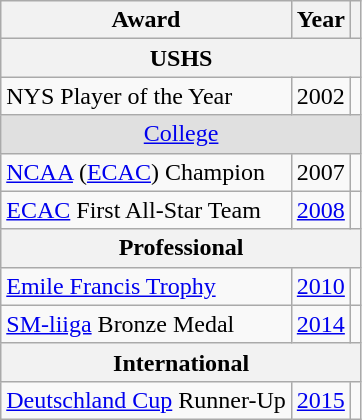<table class="wikitable">
<tr>
<th>Award</th>
<th>Year</th>
<th></th>
</tr>
<tr>
<th colspan="3">USHS</th>
</tr>
<tr>
<td>NYS Player of the Year</td>
<td>2002</td>
<td></td>
</tr>
<tr bgcolor="#e0e0e0" align="center">
<td colspan="3"><a href='#'>College</a></td>
</tr>
<tr>
<td><a href='#'>NCAA</a> (<a href='#'>ECAC</a>) Champion</td>
<td>2007</td>
<td></td>
</tr>
<tr>
<td><a href='#'>ECAC</a> First All-Star Team</td>
<td><a href='#'>2008</a></td>
<td></td>
</tr>
<tr>
<th colspan="3">Professional</th>
</tr>
<tr>
<td><a href='#'>Emile Francis Trophy</a></td>
<td><a href='#'>2010</a></td>
<td></td>
</tr>
<tr>
<td><a href='#'>SM-liiga</a> Bronze Medal</td>
<td><a href='#'>2014</a></td>
<td></td>
</tr>
<tr>
<th colspan="3">International</th>
</tr>
<tr>
<td><a href='#'>Deutschland Cup</a> Runner-Up</td>
<td><a href='#'>2015</a></td>
<td></td>
</tr>
</table>
